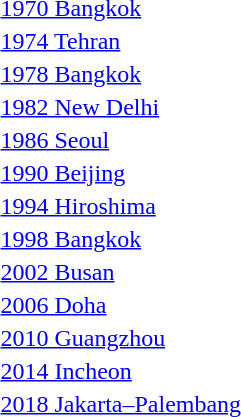<table>
<tr>
<td><a href='#'>1970 Bangkok</a></td>
<td></td>
<td></td>
<td></td>
</tr>
<tr>
<td><a href='#'>1974 Tehran</a></td>
<td></td>
<td></td>
<td></td>
</tr>
<tr>
<td><a href='#'>1978 Bangkok</a></td>
<td></td>
<td></td>
<td></td>
</tr>
<tr>
<td><a href='#'>1982 New Delhi</a></td>
<td></td>
<td></td>
<td></td>
</tr>
<tr>
<td><a href='#'>1986 Seoul</a></td>
<td></td>
<td></td>
<td></td>
</tr>
<tr>
<td><a href='#'>1990 Beijing</a></td>
<td></td>
<td></td>
<td></td>
</tr>
<tr>
<td><a href='#'>1994 Hiroshima</a></td>
<td></td>
<td></td>
<td></td>
</tr>
<tr>
<td><a href='#'>1998 Bangkok</a></td>
<td></td>
<td></td>
<td></td>
</tr>
<tr>
<td><a href='#'>2002 Busan</a></td>
<td></td>
<td></td>
<td></td>
</tr>
<tr>
<td><a href='#'>2006 Doha</a></td>
<td></td>
<td></td>
<td></td>
</tr>
<tr>
<td><a href='#'>2010 Guangzhou</a></td>
<td></td>
<td></td>
<td></td>
</tr>
<tr>
<td><a href='#'>2014 Incheon</a></td>
<td></td>
<td></td>
<td></td>
</tr>
<tr>
<td><a href='#'>2018 Jakarta–Palembang</a></td>
<td></td>
<td></td>
<td></td>
</tr>
</table>
